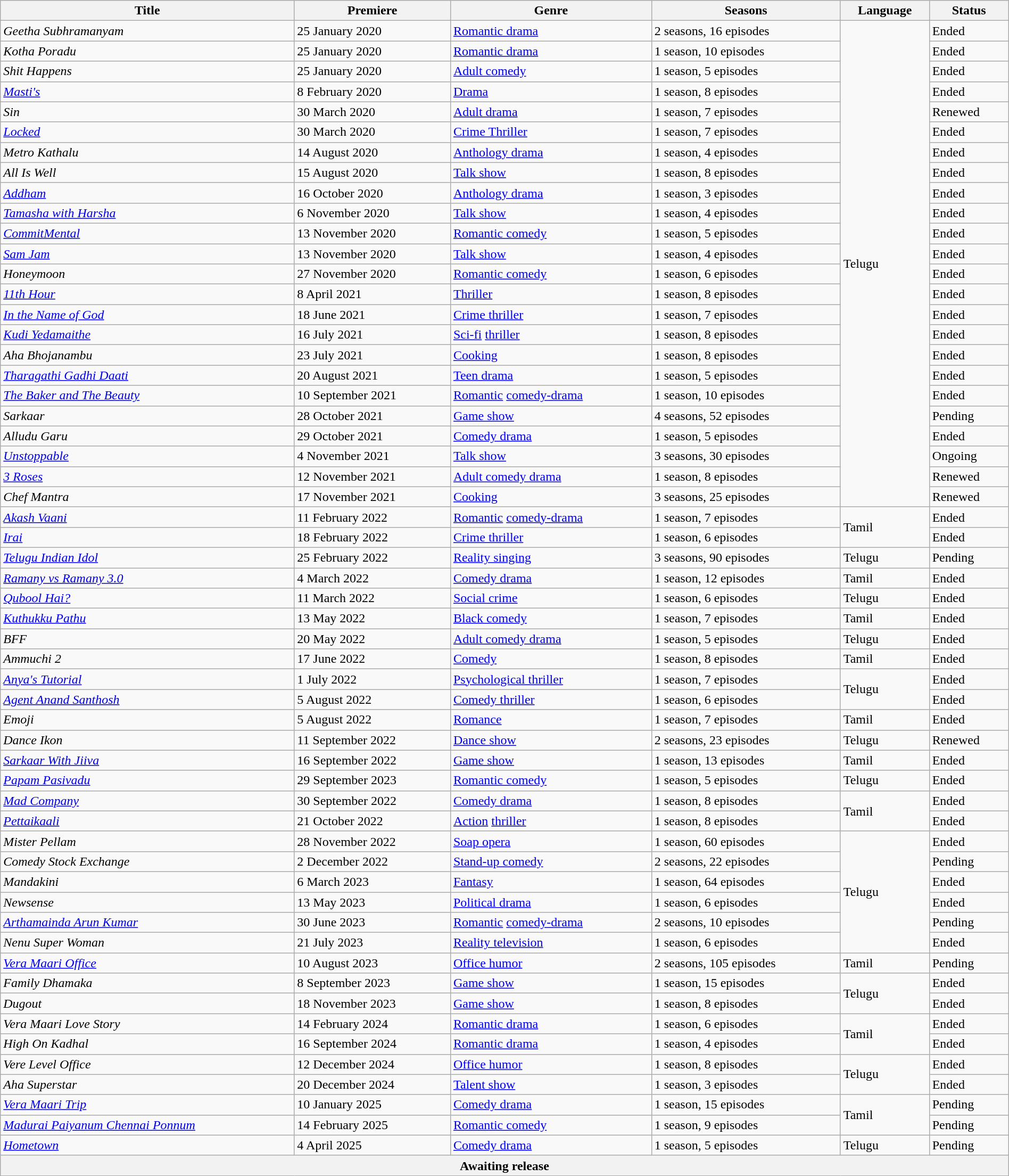<table class="wikitable sortable" style="width:100%;">
<tr>
<th>Title</th>
<th>Premiere</th>
<th>Genre</th>
<th>Seasons</th>
<th>Language</th>
<th>Status</th>
</tr>
<tr>
<td><em>Geetha Subhramanyam</em></td>
<td>25 January 2020</td>
<td><a href='#'>Romantic drama</a></td>
<td>2 seasons, 16 episodes</td>
<td rowspan="24">Telugu</td>
<td>Ended</td>
</tr>
<tr>
<td><em>Kotha Poradu</em></td>
<td>25 January 2020</td>
<td><a href='#'>Romantic drama</a></td>
<td>1 season, 10 episodes</td>
<td>Ended</td>
</tr>
<tr>
<td><em>Shit Happens</em></td>
<td>25 January 2020</td>
<td><a href='#'>Adult comedy</a></td>
<td>1 season, 5 episodes</td>
<td>Ended</td>
</tr>
<tr>
<td><em><a href='#'>Masti's</a></em></td>
<td>8 February 2020</td>
<td><a href='#'>Drama</a></td>
<td>1 season, 8 episodes</td>
<td>Ended</td>
</tr>
<tr>
<td><em>Sin</em></td>
<td>30 March 2020</td>
<td><a href='#'>Adult drama</a></td>
<td>1 season, 7 episodes</td>
<td>Renewed</td>
</tr>
<tr>
<td><em><a href='#'>Locked</a></em></td>
<td>30 March 2020</td>
<td><a href='#'>Crime Thriller</a></td>
<td>1 season, 7 episodes</td>
<td>Ended</td>
</tr>
<tr>
<td><em>Metro Kathalu</em></td>
<td>14 August 2020</td>
<td><a href='#'>Anthology drama</a></td>
<td>1 season, 4 episodes</td>
<td>Ended</td>
</tr>
<tr>
<td><em>All Is Well</em></td>
<td>15 August 2020</td>
<td><a href='#'>Talk show</a></td>
<td>1 season, 8 episodes</td>
<td>Ended</td>
</tr>
<tr>
<td><em><a href='#'>Addham</a></em></td>
<td>16 October 2020</td>
<td><a href='#'>Anthology drama</a></td>
<td>1 season, 3 episodes</td>
<td>Ended</td>
</tr>
<tr>
<td><em><a href='#'>Tamasha with Harsha</a></em></td>
<td>6 November 2020</td>
<td><a href='#'>Talk show</a></td>
<td>1 season, 4 episodes</td>
<td>Ended</td>
</tr>
<tr>
<td><em><a href='#'>CommitMental</a></em></td>
<td>13 November 2020</td>
<td><a href='#'>Romantic comedy</a></td>
<td>1 season, 5 episodes</td>
<td>Ended</td>
</tr>
<tr>
<td><em><a href='#'>Sam Jam</a></em></td>
<td>13 November 2020</td>
<td><a href='#'>Talk show</a></td>
<td>1 season, 4 episodes</td>
<td>Ended</td>
</tr>
<tr>
<td><em>Honeymoon</em></td>
<td>27 November 2020</td>
<td><a href='#'>Romantic comedy</a></td>
<td>1 season, 6 episodes</td>
<td>Ended</td>
</tr>
<tr>
<td><em><a href='#'>11th Hour</a></em></td>
<td>8 April 2021</td>
<td><a href='#'>Thriller</a></td>
<td>1 season, 8 episodes</td>
<td>Ended</td>
</tr>
<tr>
<td><a href='#'><em>In the Name of God</em></a></td>
<td>18 June 2021</td>
<td><a href='#'>Crime thriller</a></td>
<td>1 season, 7 episodes</td>
<td>Ended</td>
</tr>
<tr>
<td><em><a href='#'>Kudi Yedamaithe</a></em></td>
<td>16 July 2021</td>
<td><a href='#'>Sci-fi</a> <a href='#'>thriller</a></td>
<td>1 season, 8 episodes</td>
<td>Ended</td>
</tr>
<tr>
<td><em>Aha Bhojanambu</em></td>
<td>23 July 2021</td>
<td><a href='#'>Cooking</a></td>
<td>1 season, 8 episodes</td>
<td>Ended</td>
</tr>
<tr>
<td><em><a href='#'>Tharagathi Gadhi Daati</a></em></td>
<td>20 August 2021</td>
<td><a href='#'>Teen drama</a></td>
<td>1 season, 5 episodes</td>
<td>Ended</td>
</tr>
<tr>
<td><a href='#'><em>The Baker and The Beauty</em></a><em></em></td>
<td>10 September 2021</td>
<td><a href='#'>Romantic</a> <a href='#'>comedy-drama</a></td>
<td>1 season, 10 episodes</td>
<td>Ended</td>
</tr>
<tr>
<td><em>Sarkaar</em></td>
<td>28 October 2021</td>
<td><a href='#'>Game show</a></td>
<td>4 seasons, 52 episodes</td>
<td>Pending</td>
</tr>
<tr>
<td><em>Alludu Garu</em></td>
<td>29 October 2021</td>
<td><a href='#'>Comedy drama</a></td>
<td>1 season, 5 episodes</td>
<td>Ended</td>
</tr>
<tr>
<td><em><a href='#'>Unstoppable</a></em></td>
<td>4 November 2021</td>
<td><a href='#'>Talk show</a></td>
<td>3 seasons, 30 episodes</td>
<td>Ongoing</td>
</tr>
<tr>
<td><em><a href='#'>3 Roses</a></em></td>
<td>12 November 2021</td>
<td><a href='#'>Adult comedy drama</a></td>
<td>1 season, 8 episodes</td>
<td>Renewed</td>
</tr>
<tr>
<td><em>Chef Mantra</em></td>
<td>17 November 2021</td>
<td><a href='#'>Cooking</a></td>
<td>3 seasons, 25 episodes</td>
<td>Renewed</td>
</tr>
<tr>
<td><em><a href='#'>Akash Vaani</a></em></td>
<td>11 February 2022</td>
<td><a href='#'>Romantic</a> <a href='#'>comedy-drama</a></td>
<td>1 season, 7 episodes</td>
<td rowspan="2">Tamil</td>
<td>Ended</td>
</tr>
<tr>
<td><a href='#'><em>Irai</em></a></td>
<td>18 February 2022</td>
<td><a href='#'>Crime thriller</a></td>
<td>1 season, 6 episodes</td>
<td>Ended</td>
</tr>
<tr>
<td><em><a href='#'>Telugu Indian Idol</a></em></td>
<td>25 February 2022</td>
<td><a href='#'>Reality singing</a></td>
<td>3 seasons, 90 episodes</td>
<td>Telugu</td>
<td>Pending</td>
</tr>
<tr>
<td><em><a href='#'>Ramany vs Ramany 3.0</a></em></td>
<td>4 March 2022</td>
<td><a href='#'>Comedy drama</a></td>
<td>1 season, 12 episodes</td>
<td>Tamil</td>
<td>Ended</td>
</tr>
<tr>
<td><em><a href='#'>Qubool Hai?</a></em></td>
<td>11 March 2022</td>
<td><a href='#'>Social crime</a></td>
<td>1 season, 6 episodes</td>
<td>Telugu</td>
<td>Ended</td>
</tr>
<tr>
<td><em><a href='#'>Kuthukku Pathu</a></em></td>
<td>13 May 2022</td>
<td><a href='#'>Black comedy</a></td>
<td>1 season, 7 episodes</td>
<td>Tamil</td>
<td>Ended</td>
</tr>
<tr>
<td><em>BFF</em></td>
<td>20 May 2022</td>
<td><a href='#'>Adult comedy drama</a></td>
<td>1 season, 5 episodes</td>
<td>Telugu</td>
<td>Ended</td>
</tr>
<tr>
<td><em>Ammuchi 2</em></td>
<td>17 June 2022</td>
<td><a href='#'>Comedy</a></td>
<td>1 season, 8 episodes</td>
<td>Tamil</td>
<td>Ended</td>
</tr>
<tr>
<td><em><a href='#'>Anya's Tutorial</a></em></td>
<td>1 July 2022</td>
<td><a href='#'>Psychological thriller</a></td>
<td>1 season, 7 episodes</td>
<td rowspan="2">Telugu</td>
<td>Ended</td>
</tr>
<tr>
<td><em><a href='#'>Agent Anand Santhosh</a></em></td>
<td>5 August 2022</td>
<td><a href='#'>Comedy thriller</a></td>
<td>1 season, 6 episodes</td>
<td>Ended</td>
</tr>
<tr>
<td><em>Emoji</em></td>
<td>5 August 2022</td>
<td><a href='#'>Romance</a></td>
<td>1 season, 7 episodes</td>
<td>Tamil</td>
<td>Ended</td>
</tr>
<tr>
<td><em>Dance Ikon</em></td>
<td>11 September 2022</td>
<td><a href='#'>Dance show</a></td>
<td>2 seasons, 23 episodes</td>
<td>Telugu</td>
<td>Renewed</td>
</tr>
<tr>
<td><em><a href='#'>Sarkaar With Jiiva</a></em></td>
<td>16 September 2022</td>
<td><a href='#'>Game show</a></td>
<td>1 season, 13 episodes</td>
<td>Tamil</td>
<td>Ended</td>
</tr>
<tr>
<td><a href='#'><em>Papam Pasivadu</em></a></td>
<td>29 September 2023</td>
<td><a href='#'>Romantic comedy</a></td>
<td>1 season, 5 episodes</td>
<td>Telugu</td>
<td>Ended</td>
</tr>
<tr>
<td><em><a href='#'>Mad Company</a></em></td>
<td>30 September 2022</td>
<td><a href='#'>Comedy drama</a></td>
<td>1 season, 8 episodes</td>
<td rowspan="2">Tamil</td>
<td>Ended</td>
</tr>
<tr>
<td><a href='#'><em>Pettaikaali</em></a></td>
<td>21 October 2022</td>
<td><a href='#'>Action</a> <a href='#'>thriller</a></td>
<td>1 season, 8 episodes</td>
<td>Ended</td>
</tr>
<tr>
<td><em>Mister Pellam</em></td>
<td>28 November 2022</td>
<td><a href='#'>Soap opera</a></td>
<td>1 season, 60 episodes</td>
<td rowspan="6">Telugu</td>
<td>Ended</td>
</tr>
<tr>
<td><em>Comedy Stock Exchange</em></td>
<td>2 December 2022</td>
<td><a href='#'>Stand-up comedy</a></td>
<td>2 seasons, 22 episodes</td>
<td>Pending</td>
</tr>
<tr>
<td><em>Mandakini</em></td>
<td>6 March 2023</td>
<td><a href='#'>Fantasy</a></td>
<td>1 season, 64 episodes</td>
<td>Ended</td>
</tr>
<tr>
<td><em>Newsense</em></td>
<td>13 May 2023</td>
<td><a href='#'>Political drama</a></td>
<td>1 season, 6 episodes</td>
<td>Ended</td>
</tr>
<tr>
<td><em><a href='#'>Arthamainda Arun Kumar</a></em></td>
<td>30 June 2023</td>
<td><a href='#'>Romantic</a> <a href='#'>comedy-drama</a></td>
<td>2 seasons, 10 episodes</td>
<td>Pending</td>
</tr>
<tr>
<td><em>Nenu Super Woman</em></td>
<td>21 July 2023</td>
<td><a href='#'>Reality television</a></td>
<td>1 season, 6 episodes</td>
<td>Ended</td>
</tr>
<tr>
<td><em><a href='#'>Vera Maari Office</a></em></td>
<td>10 August 2023</td>
<td><a href='#'>Office humor</a></td>
<td>2 seasons, 105 episodes</td>
<td>Tamil</td>
<td>Pending</td>
</tr>
<tr>
<td><em>Family Dhamaka</em></td>
<td>8 September 2023</td>
<td><a href='#'>Game show</a></td>
<td>1 season, 15 episodes</td>
<td rowspan="2">Telugu</td>
<td>Ended</td>
</tr>
<tr>
<td><em>Dugout</em></td>
<td>18 November 2023</td>
<td><a href='#'>Game show</a></td>
<td>1 season, 8 episodes</td>
<td>Ended</td>
</tr>
<tr>
<td><em>Vera Maari Love Story</em></td>
<td>14 February 2024</td>
<td><a href='#'>Romantic drama</a></td>
<td>1 season, 6 episodes</td>
<td rowspan="2">Tamil</td>
<td>Ended</td>
</tr>
<tr>
<td><em>High On Kadhal</em></td>
<td>16 September 2024</td>
<td><a href='#'>Romantic drama</a></td>
<td>1 season, 4 episodes</td>
<td>Ended</td>
</tr>
<tr>
<td><em>Vere Level Office</em></td>
<td>12 December 2024</td>
<td><a href='#'>Office humor</a></td>
<td>1 season, 8 episodes</td>
<td rowspan="2">Telugu</td>
<td>Ended</td>
</tr>
<tr>
<td><em>Aha Superstar</em></td>
<td>20 December 2024</td>
<td><a href='#'>Talent show</a></td>
<td>1 season, 3 episodes</td>
<td>Ended</td>
</tr>
<tr>
<td><em><a href='#'>Vera Maari Trip</a></em></td>
<td>10 January 2025</td>
<td><a href='#'>Comedy drama</a></td>
<td>1 season, 15 episodes</td>
<td rowspan="2">Tamil</td>
<td>Pending</td>
</tr>
<tr>
<td><em><a href='#'>Madurai Paiyanum Chennai Ponnum</a></em></td>
<td>14 February 2025</td>
<td><a href='#'>Romantic comedy</a></td>
<td>1 season, 9 episodes</td>
<td>Pending</td>
</tr>
<tr>
<td><a href='#'><em>Hometown</em></a></td>
<td>4 April 2025</td>
<td><a href='#'>Comedy drama</a></td>
<td>1 season, 5 episodes</td>
<td>Telugu</td>
<td>Pending</td>
</tr>
<tr>
<th colspan="6">Awaiting release</th>
</tr>
</table>
